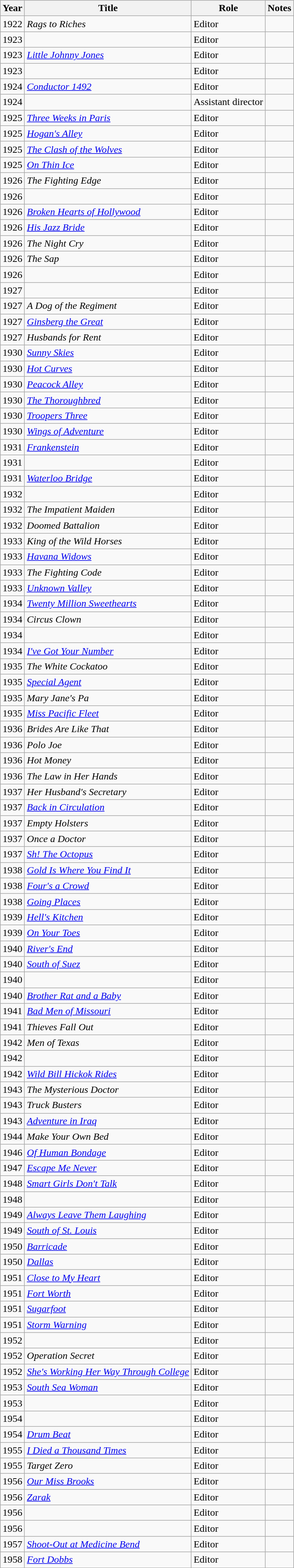<table class="wikitable sortable">
<tr>
<th>Year</th>
<th>Title</th>
<th>Role</th>
<th>Notes</th>
</tr>
<tr>
<td>1922</td>
<td><em>Rags to Riches</em></td>
<td>Editor</td>
<td></td>
</tr>
<tr>
<td>1923</td>
<td><em></em></td>
<td>Editor</td>
<td></td>
</tr>
<tr>
<td>1923</td>
<td><em><a href='#'>Little Johnny Jones</a></em></td>
<td>Editor</td>
<td></td>
</tr>
<tr>
<td>1923</td>
<td><em></em></td>
<td>Editor</td>
<td></td>
</tr>
<tr>
<td>1924</td>
<td><em><a href='#'>Conductor 1492</a></em></td>
<td>Editor</td>
<td></td>
</tr>
<tr>
<td>1924</td>
<td><em></em></td>
<td>Assistant director</td>
<td></td>
</tr>
<tr>
<td>1925</td>
<td><em><a href='#'>Three Weeks in Paris</a></em></td>
<td>Editor</td>
<td></td>
</tr>
<tr>
<td>1925</td>
<td><em><a href='#'>Hogan's Alley</a></em></td>
<td>Editor</td>
<td></td>
</tr>
<tr>
<td>1925</td>
<td><em><a href='#'>The Clash of the Wolves</a></em></td>
<td>Editor</td>
<td></td>
</tr>
<tr>
<td>1925</td>
<td><em><a href='#'>On Thin Ice</a></em></td>
<td>Editor</td>
<td></td>
</tr>
<tr>
<td>1926</td>
<td><em>The Fighting Edge</em></td>
<td>Editor</td>
<td></td>
</tr>
<tr>
<td>1926</td>
<td><em></em></td>
<td>Editor</td>
<td></td>
</tr>
<tr>
<td>1926</td>
<td><em><a href='#'>Broken Hearts of Hollywood</a></em></td>
<td>Editor</td>
<td></td>
</tr>
<tr>
<td>1926</td>
<td><em><a href='#'>His Jazz Bride</a></em></td>
<td>Editor</td>
<td></td>
</tr>
<tr>
<td>1926</td>
<td><em>The Night Cry</em></td>
<td>Editor</td>
<td></td>
</tr>
<tr>
<td>1926</td>
<td><em>The Sap</em></td>
<td>Editor</td>
<td></td>
</tr>
<tr>
<td>1926</td>
<td><em></em></td>
<td>Editor</td>
<td></td>
</tr>
<tr>
<td>1927</td>
<td><em></em></td>
<td>Editor</td>
<td></td>
</tr>
<tr>
<td>1927</td>
<td><em>A Dog of the Regiment</em></td>
<td>Editor</td>
<td></td>
</tr>
<tr>
<td>1927</td>
<td><em><a href='#'>Ginsberg the Great</a></em></td>
<td>Editor</td>
<td></td>
</tr>
<tr>
<td>1927</td>
<td><em>Husbands for Rent</em></td>
<td>Editor</td>
<td></td>
</tr>
<tr>
<td>1930</td>
<td><em><a href='#'>Sunny Skies</a></em></td>
<td>Editor</td>
<td></td>
</tr>
<tr>
<td>1930</td>
<td><em><a href='#'>Hot Curves</a></em></td>
<td>Editor</td>
<td></td>
</tr>
<tr>
<td>1930</td>
<td><em><a href='#'>Peacock Alley</a></em></td>
<td>Editor</td>
<td></td>
</tr>
<tr>
<td>1930</td>
<td><em><a href='#'>The Thoroughbred</a></em></td>
<td>Editor</td>
<td></td>
</tr>
<tr>
<td>1930</td>
<td><em><a href='#'>Troopers Three</a></em></td>
<td>Editor</td>
<td></td>
</tr>
<tr>
<td>1930</td>
<td><em><a href='#'>Wings of Adventure</a></em></td>
<td>Editor</td>
<td></td>
</tr>
<tr>
<td>1931</td>
<td><em><a href='#'>Frankenstein</a></em></td>
<td>Editor</td>
<td></td>
</tr>
<tr>
<td>1931</td>
<td><em></em></td>
<td>Editor</td>
<td></td>
</tr>
<tr>
<td>1931</td>
<td><em><a href='#'>Waterloo Bridge</a></em></td>
<td>Editor</td>
<td></td>
</tr>
<tr>
<td>1932</td>
<td><em></em></td>
<td>Editor</td>
<td></td>
</tr>
<tr>
<td>1932</td>
<td><em>The Impatient Maiden</em></td>
<td>Editor</td>
<td></td>
</tr>
<tr>
<td>1932</td>
<td><em>Doomed Battalion</em></td>
<td>Editor</td>
<td></td>
</tr>
<tr>
<td>1933</td>
<td><em>King of the Wild Horses</em></td>
<td>Editor</td>
<td></td>
</tr>
<tr>
<td>1933</td>
<td><em><a href='#'>Havana Widows</a></em></td>
<td>Editor</td>
<td></td>
</tr>
<tr>
<td>1933</td>
<td><em>The Fighting Code</em></td>
<td>Editor</td>
<td></td>
</tr>
<tr>
<td>1933</td>
<td><em><a href='#'>Unknown Valley</a></em></td>
<td>Editor</td>
<td></td>
</tr>
<tr>
<td>1934</td>
<td><em><a href='#'>Twenty Million Sweethearts</a></em></td>
<td>Editor</td>
<td></td>
</tr>
<tr>
<td>1934</td>
<td><em>Circus Clown</em></td>
<td>Editor</td>
<td></td>
</tr>
<tr>
<td>1934</td>
<td><em></em></td>
<td>Editor</td>
<td></td>
</tr>
<tr>
<td>1934</td>
<td><em><a href='#'>I've Got Your Number</a></em></td>
<td>Editor</td>
<td></td>
</tr>
<tr>
<td>1935</td>
<td><em>The White Cockatoo</em></td>
<td>Editor</td>
<td></td>
</tr>
<tr>
<td>1935</td>
<td><em><a href='#'>Special Agent</a></em></td>
<td>Editor</td>
<td></td>
</tr>
<tr>
<td>1935</td>
<td><em>Mary Jane's Pa</em></td>
<td>Editor</td>
<td></td>
</tr>
<tr>
<td>1935</td>
<td><em><a href='#'>Miss Pacific Fleet</a></em></td>
<td>Editor</td>
<td></td>
</tr>
<tr>
<td>1936</td>
<td><em>Brides Are Like That</em></td>
<td>Editor</td>
<td></td>
</tr>
<tr>
<td>1936</td>
<td><em>Polo Joe</em></td>
<td>Editor</td>
<td></td>
</tr>
<tr>
<td>1936</td>
<td><em>Hot Money</em></td>
<td>Editor</td>
<td></td>
</tr>
<tr>
<td>1936</td>
<td><em>The Law in Her Hands</em></td>
<td>Editor</td>
<td></td>
</tr>
<tr>
<td>1937</td>
<td><em>Her Husband's Secretary</em></td>
<td>Editor</td>
<td></td>
</tr>
<tr>
<td>1937</td>
<td><em><a href='#'>Back in Circulation</a></em></td>
<td>Editor</td>
<td></td>
</tr>
<tr>
<td>1937</td>
<td><em>Empty Holsters</em></td>
<td>Editor</td>
<td></td>
</tr>
<tr>
<td>1937</td>
<td><em>Once a Doctor</em></td>
<td>Editor</td>
<td></td>
</tr>
<tr>
<td>1937</td>
<td><em><a href='#'>Sh! The Octopus</a></em></td>
<td>Editor</td>
<td></td>
</tr>
<tr>
<td>1938</td>
<td><em><a href='#'>Gold Is Where You Find It</a></em></td>
<td>Editor</td>
<td></td>
</tr>
<tr>
<td>1938</td>
<td><em><a href='#'>Four's a Crowd</a></em></td>
<td>Editor</td>
<td></td>
</tr>
<tr>
<td>1938</td>
<td><em><a href='#'>Going Places</a></em></td>
<td>Editor</td>
<td></td>
</tr>
<tr>
<td>1939</td>
<td><em><a href='#'>Hell's Kitchen</a></em></td>
<td>Editor</td>
<td></td>
</tr>
<tr>
<td>1939</td>
<td><em><a href='#'>On Your Toes</a></em></td>
<td>Editor</td>
<td></td>
</tr>
<tr>
<td>1940</td>
<td><em><a href='#'>River's End</a></em></td>
<td>Editor</td>
<td></td>
</tr>
<tr>
<td>1940</td>
<td><em><a href='#'>South of Suez</a></em></td>
<td>Editor</td>
<td></td>
</tr>
<tr>
<td>1940</td>
<td><em></em></td>
<td>Editor</td>
<td></td>
</tr>
<tr>
<td>1940</td>
<td><em><a href='#'>Brother Rat and a Baby</a></em></td>
<td>Editor</td>
<td></td>
</tr>
<tr>
<td>1941</td>
<td><em><a href='#'>Bad Men of Missouri</a></em></td>
<td>Editor</td>
<td></td>
</tr>
<tr>
<td>1941</td>
<td><em>Thieves Fall Out</em></td>
<td>Editor</td>
<td></td>
</tr>
<tr>
<td>1942</td>
<td><em>Men of Texas</em></td>
<td>Editor</td>
<td></td>
</tr>
<tr>
<td>1942</td>
<td><em></em></td>
<td>Editor</td>
<td></td>
</tr>
<tr>
<td>1942</td>
<td><em><a href='#'>Wild Bill Hickok Rides</a></em></td>
<td>Editor</td>
<td></td>
</tr>
<tr>
<td>1943</td>
<td><em>The Mysterious Doctor</em></td>
<td>Editor</td>
<td></td>
</tr>
<tr>
<td>1943</td>
<td><em>Truck Busters</em></td>
<td>Editor</td>
<td></td>
</tr>
<tr>
<td>1943</td>
<td><em><a href='#'>Adventure in Iraq</a></em></td>
<td>Editor</td>
<td></td>
</tr>
<tr>
<td>1944</td>
<td><em>Make Your Own Bed</em></td>
<td>Editor</td>
<td></td>
</tr>
<tr>
<td>1946</td>
<td><em><a href='#'>Of Human Bondage</a></em></td>
<td>Editor</td>
<td></td>
</tr>
<tr>
<td>1947</td>
<td><em><a href='#'>Escape Me Never</a></em></td>
<td>Editor</td>
<td></td>
</tr>
<tr>
<td>1948</td>
<td><em><a href='#'>Smart Girls Don't Talk</a></em></td>
<td>Editor</td>
<td></td>
</tr>
<tr>
<td>1948</td>
<td><em></em></td>
<td>Editor</td>
<td></td>
</tr>
<tr>
<td>1949</td>
<td><em><a href='#'>Always Leave Them Laughing</a></em></td>
<td>Editor</td>
<td></td>
</tr>
<tr>
<td>1949</td>
<td><em><a href='#'>South of St. Louis</a></em></td>
<td>Editor</td>
<td></td>
</tr>
<tr>
<td>1950</td>
<td><em><a href='#'>Barricade</a></em></td>
<td>Editor</td>
<td></td>
</tr>
<tr>
<td>1950</td>
<td><em><a href='#'>Dallas</a></em></td>
<td>Editor</td>
<td></td>
</tr>
<tr>
<td>1951</td>
<td><em><a href='#'>Close to My Heart</a></em></td>
<td>Editor</td>
<td></td>
</tr>
<tr>
<td>1951</td>
<td><em><a href='#'>Fort Worth</a></em></td>
<td>Editor</td>
<td></td>
</tr>
<tr>
<td>1951</td>
<td><em><a href='#'>Sugarfoot</a></em></td>
<td>Editor</td>
<td></td>
</tr>
<tr>
<td>1951</td>
<td><em><a href='#'>Storm Warning</a></em></td>
<td>Editor</td>
<td></td>
</tr>
<tr>
<td>1952</td>
<td><em></em></td>
<td>Editor</td>
<td></td>
</tr>
<tr>
<td>1952</td>
<td><em>Operation Secret</em></td>
<td>Editor</td>
<td></td>
</tr>
<tr>
<td>1952</td>
<td><em><a href='#'>She's Working Her Way Through College</a></em></td>
<td>Editor</td>
<td></td>
</tr>
<tr>
<td>1953</td>
<td><em><a href='#'>South Sea Woman</a></em></td>
<td>Editor</td>
<td></td>
</tr>
<tr>
<td>1953</td>
<td><em></em></td>
<td>Editor</td>
<td></td>
</tr>
<tr>
<td>1954</td>
<td><em></em></td>
<td>Editor</td>
<td></td>
</tr>
<tr>
<td>1954</td>
<td><em><a href='#'>Drum Beat</a></em></td>
<td>Editor</td>
<td></td>
</tr>
<tr>
<td>1955</td>
<td><em><a href='#'>I Died a Thousand Times</a></em></td>
<td>Editor</td>
<td></td>
</tr>
<tr>
<td>1955</td>
<td><em>Target Zero</em></td>
<td>Editor</td>
<td></td>
</tr>
<tr>
<td>1956</td>
<td><em><a href='#'>Our Miss Brooks</a></em></td>
<td>Editor</td>
<td></td>
</tr>
<tr>
<td>1956</td>
<td><em><a href='#'>Zarak</a></em></td>
<td>Editor</td>
<td></td>
</tr>
<tr>
<td>1956</td>
<td><em></em></td>
<td>Editor</td>
<td></td>
</tr>
<tr>
<td>1956</td>
<td><em></em></td>
<td>Editor</td>
<td></td>
</tr>
<tr>
<td>1957</td>
<td><em><a href='#'>Shoot-Out at Medicine Bend</a></em></td>
<td>Editor</td>
<td></td>
</tr>
<tr>
<td>1958</td>
<td><em><a href='#'>Fort Dobbs</a></em></td>
<td>Editor</td>
<td></td>
</tr>
</table>
